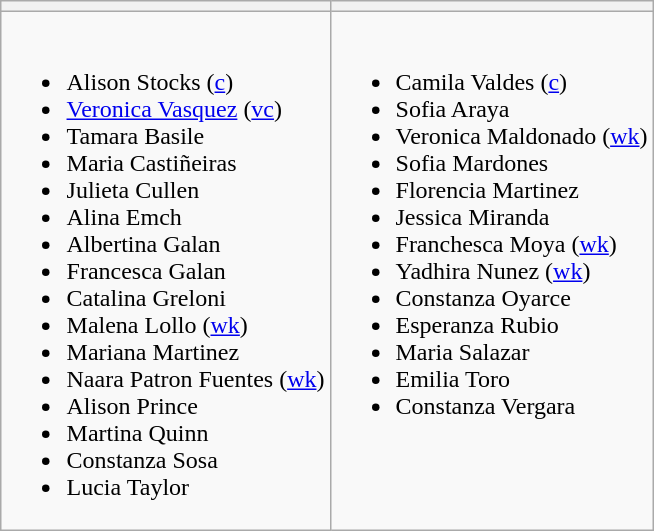<table class="wikitable" style="text-align:left; margin:auto">
<tr>
<th></th>
<th></th>
</tr>
<tr style="vertical-align:top">
<td><br><ul><li>Alison Stocks (<a href='#'>c</a>)</li><li><a href='#'>Veronica Vasquez</a> (<a href='#'>vc</a>)</li><li>Tamara Basile</li><li>Maria Castiñeiras</li><li>Julieta Cullen</li><li>Alina Emch</li><li>Albertina Galan</li><li>Francesca Galan</li><li>Catalina Greloni</li><li>Malena Lollo (<a href='#'>wk</a>)</li><li>Mariana Martinez</li><li>Naara Patron Fuentes (<a href='#'>wk</a>)</li><li>Alison Prince</li><li>Martina Quinn</li><li>Constanza Sosa</li><li>Lucia Taylor</li></ul></td>
<td><br><ul><li>Camila Valdes (<a href='#'>c</a>)</li><li>Sofia Araya</li><li>Veronica Maldonado (<a href='#'>wk</a>)</li><li>Sofia Mardones</li><li>Florencia Martinez</li><li>Jessica Miranda</li><li>Franchesca Moya (<a href='#'>wk</a>)</li><li>Yadhira Nunez (<a href='#'>wk</a>)</li><li>Constanza Oyarce</li><li>Esperanza Rubio</li><li>Maria Salazar</li><li>Emilia Toro</li><li>Constanza Vergara</li></ul></td>
</tr>
</table>
